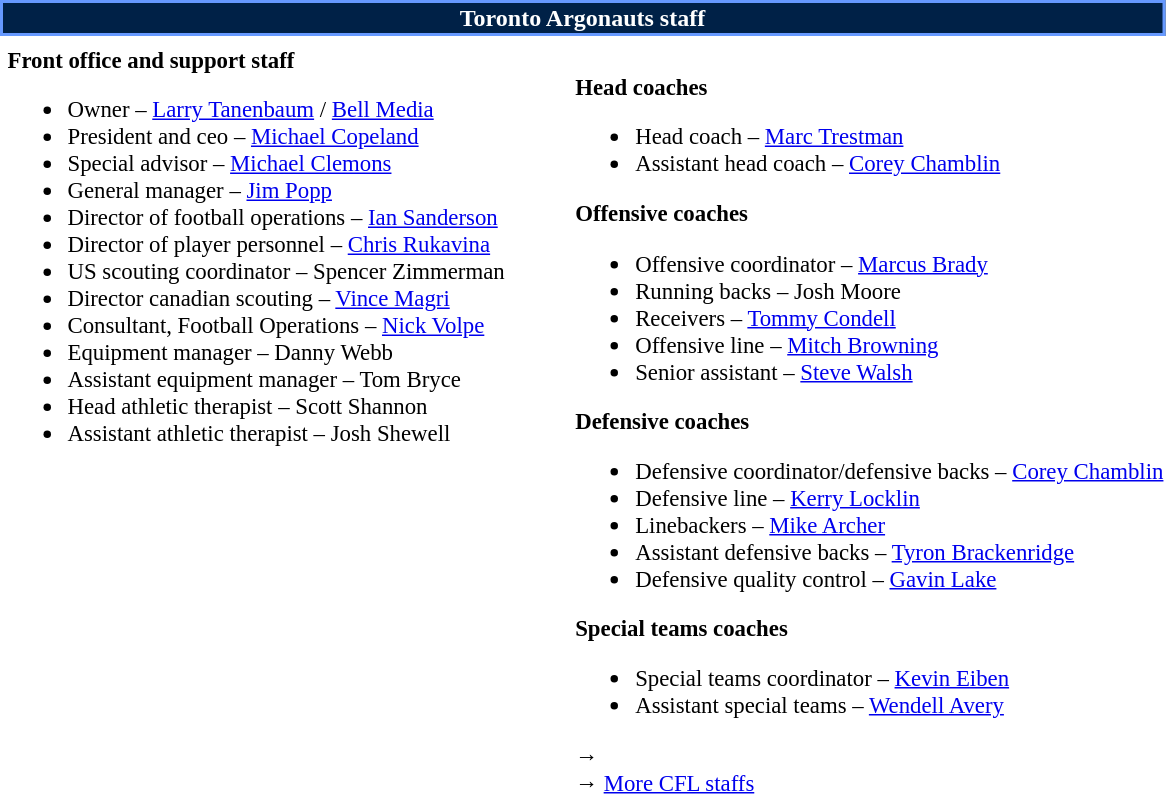<table class="toccolours" style="text-align: left;">
<tr>
<th colspan="7" style="text-align:center; background-color: #002147; border:2px solid #6699FF;color:white;text-align:center;">Toronto Argonauts staff</th>
</tr>
<tr>
<td colspan=7 style="text-align:right;"></td>
</tr>
<tr>
<td style="vertical-align:top;"></td>
<td style="font-size: 95%;vertical-align:top;"><strong>Front office and support staff</strong><br><ul><li>Owner – <a href='#'>Larry Tanenbaum</a> / <a href='#'>Bell Media</a></li><li>President and ceo – <a href='#'>Michael Copeland</a></li><li>Special advisor – <a href='#'>Michael Clemons</a></li><li>General manager – <a href='#'>Jim Popp</a></li><li>Director of football operations – <a href='#'>Ian Sanderson</a></li><li>Director of player personnel – <a href='#'>Chris Rukavina</a></li><li>US scouting coordinator – Spencer Zimmerman</li><li>Director canadian scouting – <a href='#'>Vince Magri</a></li><li>Consultant, Football Operations – <a href='#'>Nick Volpe</a></li><li>Equipment manager – Danny Webb</li><li>Assistant equipment manager – Tom Bryce</li><li>Head athletic therapist – Scott Shannon</li><li>Assistant athletic therapist – Josh Shewell</li></ul></td>
<td width="35"> </td>
<td style="vertical-align:top;"></td>
<td style="font-size: 95%;vertical-align:top;"><br><strong>Head coaches</strong><ul><li>Head coach – <a href='#'>Marc Trestman</a></li><li>Assistant head coach – <a href='#'>Corey Chamblin</a></li></ul><strong>Offensive coaches</strong><ul><li>Offensive coordinator – <a href='#'>Marcus Brady</a></li><li>Running backs – Josh Moore</li><li>Receivers – <a href='#'>Tommy Condell</a></li><li>Offensive line – <a href='#'>Mitch Browning</a></li><li>Senior assistant – <a href='#'>Steve Walsh</a></li></ul><strong>Defensive coaches</strong><ul><li>Defensive coordinator/defensive backs – <a href='#'>Corey Chamblin</a></li><li>Defensive line – <a href='#'>Kerry Locklin</a></li><li>Linebackers – <a href='#'>Mike Archer</a></li><li>Assistant defensive backs – <a href='#'>Tyron Brackenridge</a></li><li>Defensive quality control – <a href='#'>Gavin Lake</a></li></ul><strong>Special teams coaches</strong><ul><li>Special teams coordinator – <a href='#'>Kevin Eiben</a></li><li>Assistant special teams – <a href='#'>Wendell Avery</a></li></ul>→ <span></span><br>
→ <a href='#'>More CFL staffs</a></td>
</tr>
</table>
